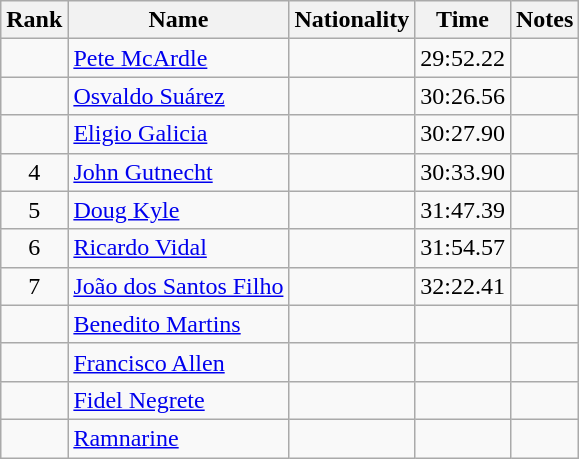<table class="wikitable sortable" style="text-align:center">
<tr>
<th>Rank</th>
<th>Name</th>
<th>Nationality</th>
<th>Time</th>
<th>Notes</th>
</tr>
<tr>
<td></td>
<td align=left><a href='#'>Pete McArdle</a></td>
<td align=left></td>
<td>29:52.22</td>
<td></td>
</tr>
<tr>
<td></td>
<td align=left><a href='#'>Osvaldo Suárez</a></td>
<td align=left></td>
<td>30:26.56</td>
<td></td>
</tr>
<tr>
<td></td>
<td align=left><a href='#'>Eligio Galicia</a></td>
<td align=left></td>
<td>30:27.90</td>
<td></td>
</tr>
<tr>
<td>4</td>
<td align=left><a href='#'>John Gutnecht</a></td>
<td align=left></td>
<td>30:33.90</td>
<td></td>
</tr>
<tr>
<td>5</td>
<td align=left><a href='#'>Doug Kyle</a></td>
<td align=left></td>
<td>31:47.39</td>
<td></td>
</tr>
<tr>
<td>6</td>
<td align=left><a href='#'>Ricardo Vidal</a></td>
<td align=left></td>
<td>31:54.57</td>
<td></td>
</tr>
<tr>
<td>7</td>
<td align=left><a href='#'>João dos Santos Filho</a></td>
<td align=left></td>
<td>32:22.41</td>
<td></td>
</tr>
<tr>
<td></td>
<td align=left><a href='#'>Benedito Martins</a></td>
<td align=left></td>
<td></td>
<td></td>
</tr>
<tr>
<td></td>
<td align=left><a href='#'>Francisco Allen</a></td>
<td align=left></td>
<td></td>
<td></td>
</tr>
<tr>
<td></td>
<td align=left><a href='#'>Fidel Negrete</a></td>
<td align=left></td>
<td></td>
<td></td>
</tr>
<tr>
<td></td>
<td align=left><a href='#'>Ramnarine</a></td>
<td align=left></td>
<td></td>
<td></td>
</tr>
</table>
